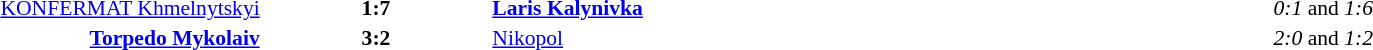<table width=100% cellspacing=1>
<tr>
<th width=20%></th>
<th width=12%></th>
<th width=20%></th>
<th></th>
</tr>
<tr style=font-size:90%>
<td align=right><a href='#'>KONFERMAT Khmelnytskyi</a></td>
<td align=center><strong>1:7</strong></td>
<td><strong><a href='#'>Laris Kalynivka</a></strong></td>
<td align=center><em>0:1</em> and <em>1:6</em></td>
</tr>
<tr style=font-size:90%>
<td align=right><strong><a href='#'>Torpedo Mykolaiv</a></strong></td>
<td align=center><strong>3:2</strong></td>
<td><a href='#'>Nikopol</a></td>
<td align=center><em>2:0</em> and <em>1:2</em></td>
</tr>
</table>
